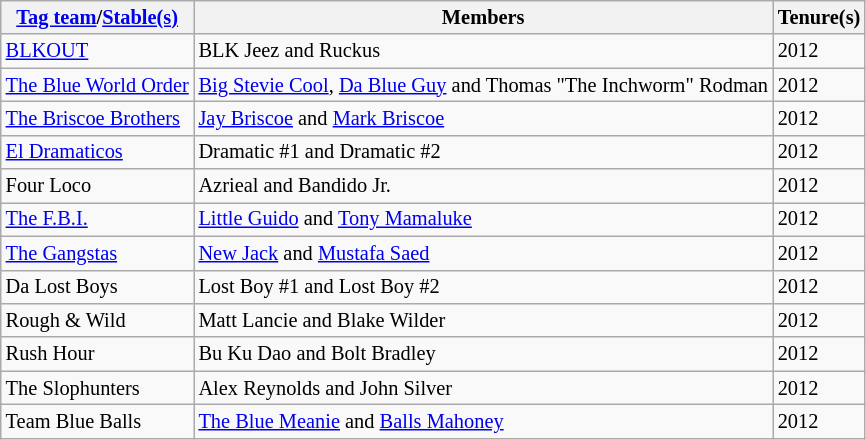<table style="font-size: 85%; text-align: left;" class="wikitable">
<tr>
<th><a href='#'>Tag team</a>/<a href='#'>Stable(s)</a></th>
<th>Members</th>
<th>Tenure(s)</th>
</tr>
<tr>
<td><a href='#'>BLKOUT</a></td>
<td>BLK Jeez and Ruckus</td>
<td>2012</td>
</tr>
<tr>
<td><a href='#'>The Blue World Order</a></td>
<td><a href='#'>Big Stevie Cool</a>, <a href='#'>Da Blue Guy</a> and Thomas "The Inchworm" Rodman</td>
<td>2012</td>
</tr>
<tr>
<td><a href='#'>The Briscoe Brothers</a></td>
<td><a href='#'>Jay Briscoe</a> and <a href='#'>Mark Briscoe</a></td>
<td>2012</td>
</tr>
<tr>
<td><a href='#'>El Dramaticos</a></td>
<td>Dramatic #1 and Dramatic #2</td>
<td>2012</td>
</tr>
<tr>
<td>Four Loco</td>
<td>Azrieal and Bandido Jr.</td>
<td>2012</td>
</tr>
<tr>
<td><a href='#'>The F.B.I.</a></td>
<td><a href='#'>Little Guido</a> and <a href='#'>Tony Mamaluke</a></td>
<td>2012</td>
</tr>
<tr>
<td><a href='#'>The Gangstas</a></td>
<td><a href='#'>New Jack</a> and <a href='#'>Mustafa Saed</a></td>
<td>2012</td>
</tr>
<tr>
<td>Da Lost Boys</td>
<td>Lost Boy #1 and Lost Boy #2</td>
<td>2012</td>
</tr>
<tr>
<td>Rough & Wild</td>
<td>Matt Lancie and Blake Wilder</td>
<td>2012</td>
</tr>
<tr>
<td>Rush Hour</td>
<td>Bu Ku Dao and Bolt Bradley</td>
<td>2012</td>
</tr>
<tr>
<td>The Slophunters</td>
<td>Alex Reynolds and John Silver</td>
<td>2012</td>
</tr>
<tr>
<td>Team Blue Balls</td>
<td><a href='#'>The Blue Meanie</a> and <a href='#'>Balls Mahoney</a></td>
<td>2012</td>
</tr>
</table>
